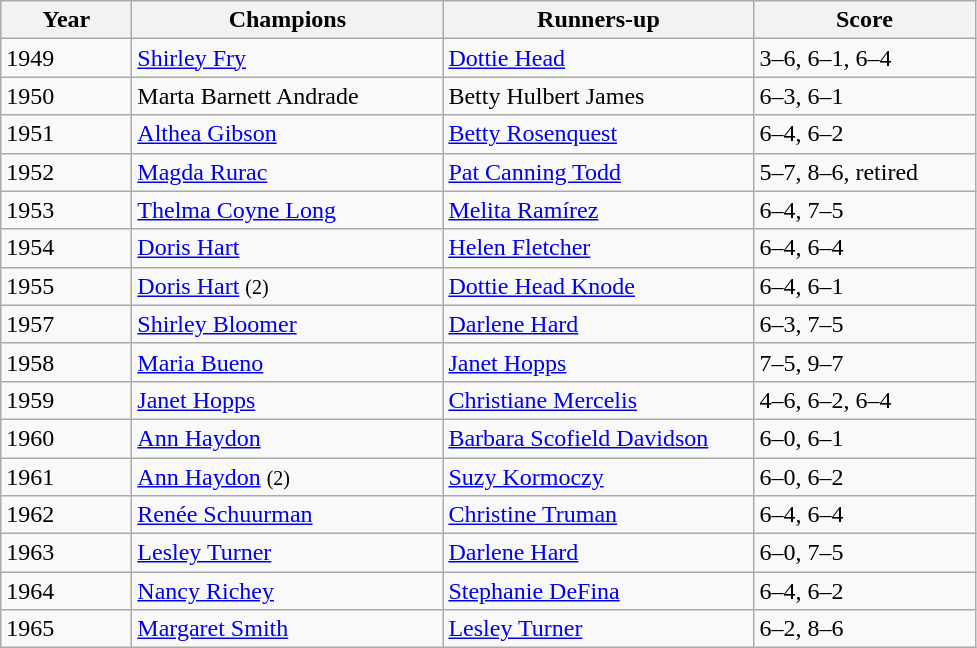<table class="wikitable">
<tr>
<th style="width:80px">Year</th>
<th style="width:200px">Champions</th>
<th style="width:200px">Runners-up</th>
<th style="width:140px" class="unsortable">Score</th>
</tr>
<tr>
<td>1949</td>
<td> <a href='#'>Shirley Fry</a></td>
<td> <a href='#'>Dottie Head</a></td>
<td>3–6, 6–1, 6–4</td>
</tr>
<tr>
<td>1950</td>
<td> Marta Barnett Andrade</td>
<td> Betty Hulbert James</td>
<td>6–3, 6–1</td>
</tr>
<tr>
<td>1951</td>
<td> <a href='#'>Althea Gibson</a></td>
<td> <a href='#'>Betty Rosenquest</a></td>
<td>6–4, 6–2</td>
</tr>
<tr>
<td>1952</td>
<td> <a href='#'>Magda Rurac</a></td>
<td> <a href='#'>Pat Canning Todd</a></td>
<td>5–7, 8–6, retired</td>
</tr>
<tr>
<td>1953</td>
<td> <a href='#'>Thelma Coyne Long</a></td>
<td> <a href='#'>Melita Ramírez</a></td>
<td>6–4, 7–5</td>
</tr>
<tr>
<td>1954</td>
<td> <a href='#'>Doris Hart</a></td>
<td> <a href='#'>Helen Fletcher</a></td>
<td>6–4, 6–4</td>
</tr>
<tr>
<td>1955</td>
<td> <a href='#'>Doris Hart</a> <small>(2)</small></td>
<td> <a href='#'>Dottie Head Knode</a></td>
<td>6–4, 6–1</td>
</tr>
<tr>
<td>1957</td>
<td> <a href='#'>Shirley Bloomer</a></td>
<td> <a href='#'>Darlene Hard</a></td>
<td>6–3, 7–5</td>
</tr>
<tr>
<td>1958</td>
<td> <a href='#'>Maria Bueno</a></td>
<td> <a href='#'>Janet Hopps</a></td>
<td>7–5, 9–7</td>
</tr>
<tr>
<td>1959</td>
<td> <a href='#'>Janet Hopps</a></td>
<td> <a href='#'>Christiane Mercelis</a></td>
<td>4–6, 6–2, 6–4</td>
</tr>
<tr>
<td>1960</td>
<td> <a href='#'>Ann Haydon</a></td>
<td> <a href='#'>Barbara Scofield Davidson</a></td>
<td>6–0, 6–1</td>
</tr>
<tr>
<td>1961</td>
<td> <a href='#'>Ann Haydon</a> <small>(2)</small></td>
<td> <a href='#'>Suzy Kormoczy</a></td>
<td>6–0, 6–2</td>
</tr>
<tr>
<td>1962</td>
<td> <a href='#'>Renée Schuurman</a></td>
<td> <a href='#'>Christine Truman</a></td>
<td>6–4, 6–4</td>
</tr>
<tr>
<td>1963</td>
<td> <a href='#'>Lesley Turner</a></td>
<td> <a href='#'>Darlene Hard</a></td>
<td>6–0, 7–5</td>
</tr>
<tr>
<td>1964</td>
<td> <a href='#'>Nancy Richey</a></td>
<td> <a href='#'>Stephanie DeFina</a></td>
<td>6–4, 6–2</td>
</tr>
<tr>
<td>1965</td>
<td> <a href='#'>Margaret Smith</a></td>
<td> <a href='#'>Lesley Turner</a></td>
<td>6–2, 8–6</td>
</tr>
</table>
